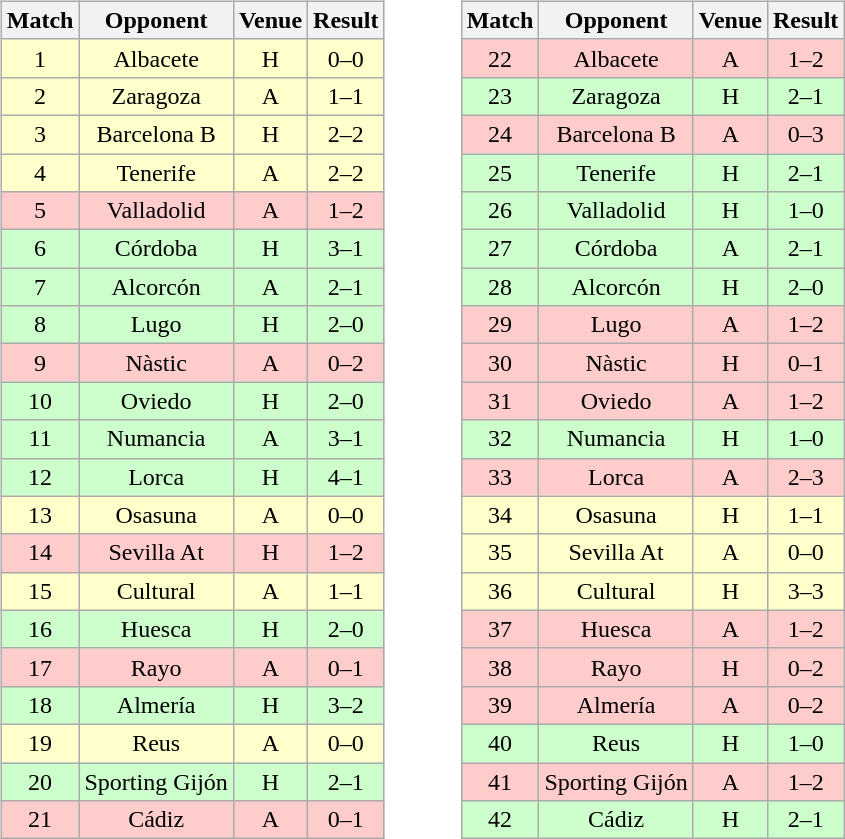<table>
<tr>
<td valign=top width=25%><br><table class="wikitable" style="font-size:100%; text-align:center">
<tr>
<th>Match</th>
<th>Opponent</th>
<th>Venue</th>
<th>Result</th>
</tr>
<tr bgcolor= FFFFCC>
<td>1</td>
<td>Albacete</td>
<td>H</td>
<td>0–0</td>
</tr>
<tr bgcolor= FFFFCC>
<td>2</td>
<td>Zaragoza</td>
<td>A</td>
<td>1–1</td>
</tr>
<tr bgcolor= FFFFCC>
<td>3</td>
<td>Barcelona B</td>
<td>H</td>
<td>2–2</td>
</tr>
<tr bgcolor= FFFFCC>
<td>4</td>
<td>Tenerife</td>
<td>A</td>
<td>2–2</td>
</tr>
<tr bgcolor= FFCCCC>
<td>5</td>
<td>Valladolid</td>
<td>A</td>
<td>1–2</td>
</tr>
<tr bgcolor= CCFFCC>
<td>6</td>
<td>Córdoba</td>
<td>H</td>
<td>3–1</td>
</tr>
<tr bgcolor= CCFFCC>
<td>7</td>
<td>Alcorcón</td>
<td>A</td>
<td>2–1</td>
</tr>
<tr bgcolor= CCFFCC>
<td>8</td>
<td>Lugo</td>
<td>H</td>
<td>2–0</td>
</tr>
<tr bgcolor= FFCCCC>
<td>9</td>
<td>Nàstic</td>
<td>A</td>
<td>0–2</td>
</tr>
<tr bgcolor= CCFFCC>
<td>10</td>
<td>Oviedo</td>
<td>H</td>
<td>2–0</td>
</tr>
<tr bgcolor= CCFFCC>
<td>11</td>
<td>Numancia</td>
<td>A</td>
<td>3–1</td>
</tr>
<tr bgcolor= CCFFCC>
<td>12</td>
<td>Lorca</td>
<td>H</td>
<td>4–1</td>
</tr>
<tr bgcolor= FFFFCC>
<td>13</td>
<td>Osasuna</td>
<td>A</td>
<td>0–0</td>
</tr>
<tr bgcolor= FFCCCC>
<td>14</td>
<td>Sevilla At</td>
<td>H</td>
<td>1–2</td>
</tr>
<tr bgcolor= FFFFCC>
<td>15</td>
<td>Cultural</td>
<td>A</td>
<td>1–1</td>
</tr>
<tr bgcolor= CCFFCC>
<td>16</td>
<td>Huesca</td>
<td>H</td>
<td>2–0</td>
</tr>
<tr bgcolor= FFCCCC>
<td>17</td>
<td>Rayo</td>
<td>A</td>
<td>0–1</td>
</tr>
<tr bgcolor= CCFFCC>
<td>18</td>
<td>Almería</td>
<td>H</td>
<td>3–2</td>
</tr>
<tr bgcolor= FFFFCC>
<td>19</td>
<td>Reus</td>
<td>A</td>
<td>0–0</td>
</tr>
<tr bgcolor= CCFFCC>
<td>20</td>
<td>Sporting Gijón</td>
<td>H</td>
<td>2–1</td>
</tr>
<tr bgcolor= FFCCCC>
<td>21</td>
<td>Cádiz</td>
<td>A</td>
<td>0–1</td>
</tr>
</table>
</td>
<td valign="top" width=65%><br><table class="wikitable" style="font-size:100%; text-align:center">
<tr>
<th>Match</th>
<th>Opponent</th>
<th>Venue</th>
<th>Result</th>
</tr>
<tr bgcolor= FFCCCC>
<td>22</td>
<td>Albacete</td>
<td>A</td>
<td>1–2</td>
</tr>
<tr bgcolor= CCFFCC>
<td>23</td>
<td>Zaragoza</td>
<td>H</td>
<td>2–1</td>
</tr>
<tr bgcolor= FFCCCC>
<td>24</td>
<td>Barcelona B</td>
<td>A</td>
<td>0–3</td>
</tr>
<tr bgcolor= CCFFCC>
<td>25</td>
<td>Tenerife</td>
<td>H</td>
<td>2–1</td>
</tr>
<tr bgcolor= CCFFCC>
<td>26</td>
<td>Valladolid</td>
<td>H</td>
<td>1–0</td>
</tr>
<tr bgcolor= CCFFCC>
<td>27</td>
<td>Córdoba</td>
<td>A</td>
<td>2–1</td>
</tr>
<tr bgcolor= CCFFCC>
<td>28</td>
<td>Alcorcón</td>
<td>H</td>
<td>2–0</td>
</tr>
<tr bgcolor= FFCCCC>
<td>29</td>
<td>Lugo</td>
<td>A</td>
<td>1–2</td>
</tr>
<tr bgcolor= FFCCCC>
<td>30</td>
<td>Nàstic</td>
<td>H</td>
<td>0–1</td>
</tr>
<tr bgcolor= FFCCCC>
<td>31</td>
<td>Oviedo</td>
<td>A</td>
<td>1–2</td>
</tr>
<tr bgcolor= CCFFCC>
<td>32</td>
<td>Numancia</td>
<td>H</td>
<td>1–0</td>
</tr>
<tr bgcolor= FFCCCC>
<td>33</td>
<td>Lorca</td>
<td>A</td>
<td>2–3</td>
</tr>
<tr bgcolor= FFFFCC>
<td>34</td>
<td>Osasuna</td>
<td>H</td>
<td>1–1</td>
</tr>
<tr bgcolor= FFFFCC>
<td>35</td>
<td>Sevilla At</td>
<td>A</td>
<td>0–0</td>
</tr>
<tr bgcolor= FFFFCC>
<td>36</td>
<td>Cultural</td>
<td>H</td>
<td>3–3</td>
</tr>
<tr bgcolor= FFCCCC>
<td>37</td>
<td>Huesca</td>
<td>A</td>
<td>1–2</td>
</tr>
<tr bgcolor= FFCCCC>
<td>38</td>
<td>Rayo</td>
<td>H</td>
<td>0–2</td>
</tr>
<tr bgcolor= FFCCCC>
<td>39</td>
<td>Almería</td>
<td>A</td>
<td>0–2</td>
</tr>
<tr bgcolor= CCFFCC>
<td>40</td>
<td>Reus</td>
<td>H</td>
<td>1–0</td>
</tr>
<tr bgcolor= FFCCCC>
<td>41</td>
<td>Sporting Gijón</td>
<td>A</td>
<td>1–2</td>
</tr>
<tr bgcolor= CCFFCC>
<td>42</td>
<td>Cádiz</td>
<td>H</td>
<td>2–1</td>
</tr>
</table>
</td>
</tr>
</table>
